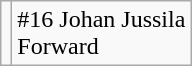<table class="wikitable">
<tr>
<td></td>
<td>#16 Johan Jussila<br>Forward</td>
</tr>
</table>
